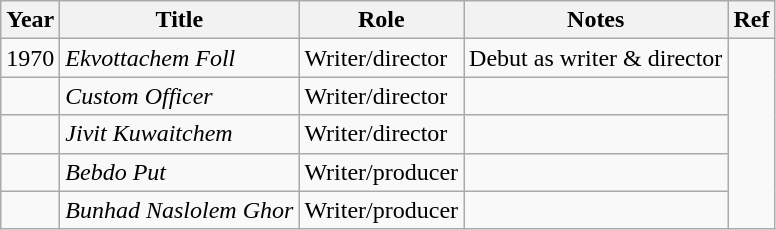<table class="wikitable sortable">
<tr>
<th>Year</th>
<th>Title</th>
<th>Role</th>
<th>Notes</th>
<th>Ref</th>
</tr>
<tr>
<td>1970</td>
<td><em>Ekvottachem Foll</em></td>
<td>Writer/director</td>
<td>Debut as writer & director</td>
<td rowspan="5"></td>
</tr>
<tr>
<td></td>
<td><em>Custom Officer</em></td>
<td>Writer/director</td>
<td></td>
</tr>
<tr>
<td></td>
<td><em>Jivit Kuwaitchem</em></td>
<td>Writer/director</td>
<td></td>
</tr>
<tr>
<td></td>
<td><em>Bebdo Put</em></td>
<td>Writer/producer</td>
<td></td>
</tr>
<tr>
<td></td>
<td><em>Bunhad Naslolem Ghor</em></td>
<td>Writer/producer</td>
<td></td>
</tr>
</table>
